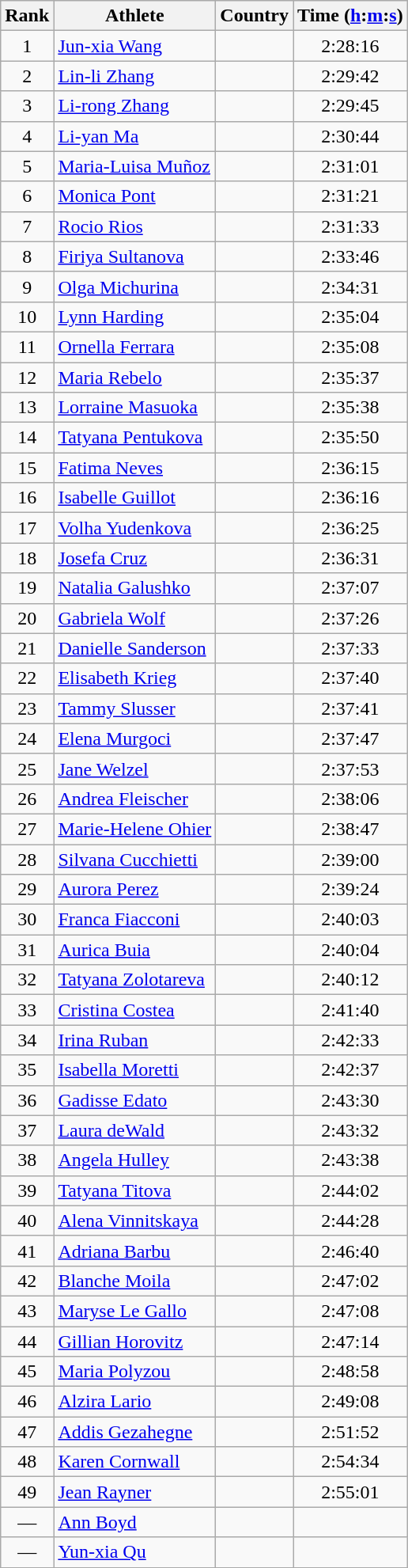<table class="wikitable sortable" style="text-align:center;">
<tr>
<th>Rank</th>
<th>Athlete</th>
<th>Country</th>
<th>Time (<a href='#'>h</a>:<a href='#'>m</a>:<a href='#'>s</a>)</th>
</tr>
<tr>
<td>1</td>
<td align=left><a href='#'>Jun-xia Wang</a></td>
<td align=left></td>
<td>2:28:16</td>
</tr>
<tr>
<td>2</td>
<td align=left><a href='#'>Lin-li Zhang</a></td>
<td align=left></td>
<td>2:29:42</td>
</tr>
<tr>
<td>3</td>
<td align=left><a href='#'>Li-rong Zhang</a></td>
<td align=left></td>
<td>2:29:45</td>
</tr>
<tr>
<td>4</td>
<td align=left><a href='#'>Li-yan Ma</a></td>
<td align=left></td>
<td>2:30:44</td>
</tr>
<tr>
<td>5</td>
<td align=left><a href='#'>Maria-Luisa Muñoz</a></td>
<td align=left></td>
<td>2:31:01</td>
</tr>
<tr>
<td>6</td>
<td align=left><a href='#'>Monica Pont</a></td>
<td align=left></td>
<td>2:31:21</td>
</tr>
<tr>
<td>7</td>
<td align=left><a href='#'>Rocio Rios</a></td>
<td align=left></td>
<td>2:31:33</td>
</tr>
<tr>
<td>8</td>
<td align=left><a href='#'>Firiya Sultanova</a></td>
<td align=left></td>
<td>2:33:46</td>
</tr>
<tr>
<td>9</td>
<td align=left><a href='#'>Olga Michurina</a></td>
<td align=left></td>
<td>2:34:31</td>
</tr>
<tr>
<td>10</td>
<td align=left><a href='#'>Lynn Harding</a></td>
<td align=left></td>
<td>2:35:04</td>
</tr>
<tr>
<td>11</td>
<td align=left><a href='#'>Ornella Ferrara</a></td>
<td align=left></td>
<td>2:35:08</td>
</tr>
<tr>
<td>12</td>
<td align=left><a href='#'>Maria Rebelo</a></td>
<td align=left></td>
<td>2:35:37</td>
</tr>
<tr>
<td>13</td>
<td align=left><a href='#'>Lorraine Masuoka</a></td>
<td align=left></td>
<td>2:35:38</td>
</tr>
<tr>
<td>14</td>
<td align=left><a href='#'>Tatyana Pentukova</a></td>
<td align=left></td>
<td>2:35:50</td>
</tr>
<tr>
<td>15</td>
<td align=left><a href='#'>Fatima Neves</a></td>
<td align=left></td>
<td>2:36:15</td>
</tr>
<tr>
<td>16</td>
<td align=left><a href='#'>Isabelle Guillot</a></td>
<td align=left></td>
<td>2:36:16</td>
</tr>
<tr>
<td>17</td>
<td align=left><a href='#'>Volha Yudenkova</a></td>
<td align=left></td>
<td>2:36:25</td>
</tr>
<tr>
<td>18</td>
<td align=left><a href='#'>Josefa Cruz</a></td>
<td align=left></td>
<td>2:36:31</td>
</tr>
<tr>
<td>19</td>
<td align=left><a href='#'>Natalia Galushko</a></td>
<td align=left></td>
<td>2:37:07</td>
</tr>
<tr>
<td>20</td>
<td align=left><a href='#'>Gabriela Wolf</a></td>
<td align=left></td>
<td>2:37:26</td>
</tr>
<tr>
<td>21</td>
<td align=left><a href='#'>Danielle Sanderson</a></td>
<td align=left></td>
<td>2:37:33</td>
</tr>
<tr>
<td>22</td>
<td align=left><a href='#'>Elisabeth Krieg</a></td>
<td align=left></td>
<td>2:37:40</td>
</tr>
<tr>
<td>23</td>
<td align=left><a href='#'>Tammy Slusser</a></td>
<td align=left></td>
<td>2:37:41</td>
</tr>
<tr>
<td>24</td>
<td align=left><a href='#'>Elena Murgoci</a></td>
<td align=left></td>
<td>2:37:47</td>
</tr>
<tr>
<td>25</td>
<td align=left><a href='#'>Jane Welzel</a></td>
<td align=left></td>
<td>2:37:53</td>
</tr>
<tr>
<td>26</td>
<td align=left><a href='#'>Andrea Fleischer</a></td>
<td align=left></td>
<td>2:38:06</td>
</tr>
<tr>
<td>27</td>
<td align=left><a href='#'>Marie-Helene Ohier</a></td>
<td align=left></td>
<td>2:38:47</td>
</tr>
<tr>
<td>28</td>
<td align=left><a href='#'>Silvana Cucchietti</a></td>
<td align=left></td>
<td>2:39:00</td>
</tr>
<tr>
<td>29</td>
<td align=left><a href='#'>Aurora Perez</a></td>
<td align=left></td>
<td>2:39:24</td>
</tr>
<tr>
<td>30</td>
<td align=left><a href='#'>Franca Fiacconi</a></td>
<td align=left></td>
<td>2:40:03</td>
</tr>
<tr>
<td>31</td>
<td align=left><a href='#'>Aurica Buia</a></td>
<td align=left></td>
<td>2:40:04</td>
</tr>
<tr>
<td>32</td>
<td align=left><a href='#'>Tatyana Zolotareva</a></td>
<td align=left></td>
<td>2:40:12</td>
</tr>
<tr>
<td>33</td>
<td align=left><a href='#'>Cristina Costea</a></td>
<td align=left></td>
<td>2:41:40</td>
</tr>
<tr>
<td>34</td>
<td align=left><a href='#'>Irina Ruban</a></td>
<td align=left></td>
<td>2:42:33</td>
</tr>
<tr>
<td>35</td>
<td align=left><a href='#'>Isabella Moretti</a></td>
<td align=left></td>
<td>2:42:37</td>
</tr>
<tr>
<td>36</td>
<td align=left><a href='#'>Gadisse Edato</a></td>
<td align=left></td>
<td>2:43:30</td>
</tr>
<tr>
<td>37</td>
<td align=left><a href='#'>Laura deWald</a></td>
<td align=left></td>
<td>2:43:32</td>
</tr>
<tr>
<td>38</td>
<td align=left><a href='#'>Angela Hulley</a></td>
<td align=left></td>
<td>2:43:38</td>
</tr>
<tr>
<td>39</td>
<td align=left><a href='#'>Tatyana Titova</a></td>
<td align=left></td>
<td>2:44:02</td>
</tr>
<tr>
<td>40</td>
<td align=left><a href='#'>Alena Vinnitskaya</a></td>
<td align=left></td>
<td>2:44:28</td>
</tr>
<tr>
<td>41</td>
<td align=left><a href='#'>Adriana Barbu</a></td>
<td align=left></td>
<td>2:46:40</td>
</tr>
<tr>
<td>42</td>
<td align=left><a href='#'>Blanche Moila</a></td>
<td align=left></td>
<td>2:47:02</td>
</tr>
<tr>
<td>43</td>
<td align=left><a href='#'>Maryse Le Gallo</a></td>
<td align=left></td>
<td>2:47:08</td>
</tr>
<tr>
<td>44</td>
<td align=left><a href='#'>Gillian Horovitz</a></td>
<td align=left></td>
<td>2:47:14</td>
</tr>
<tr>
<td>45</td>
<td align=left><a href='#'>Maria Polyzou</a></td>
<td align=left></td>
<td>2:48:58</td>
</tr>
<tr>
<td>46</td>
<td align=left><a href='#'>Alzira Lario</a></td>
<td align=left></td>
<td>2:49:08</td>
</tr>
<tr>
<td>47</td>
<td align=left><a href='#'>Addis Gezahegne</a></td>
<td align=left></td>
<td>2:51:52</td>
</tr>
<tr>
<td>48</td>
<td align=left><a href='#'>Karen Cornwall</a></td>
<td align=left></td>
<td>2:54:34</td>
</tr>
<tr>
<td>49</td>
<td align=left><a href='#'>Jean Rayner</a></td>
<td align=left></td>
<td>2:55:01</td>
</tr>
<tr>
<td>—</td>
<td align=left><a href='#'>Ann Boyd</a></td>
<td align=left></td>
<td></td>
</tr>
<tr>
<td>—</td>
<td align=left><a href='#'>Yun-xia Qu</a></td>
<td align=left></td>
<td></td>
</tr>
</table>
